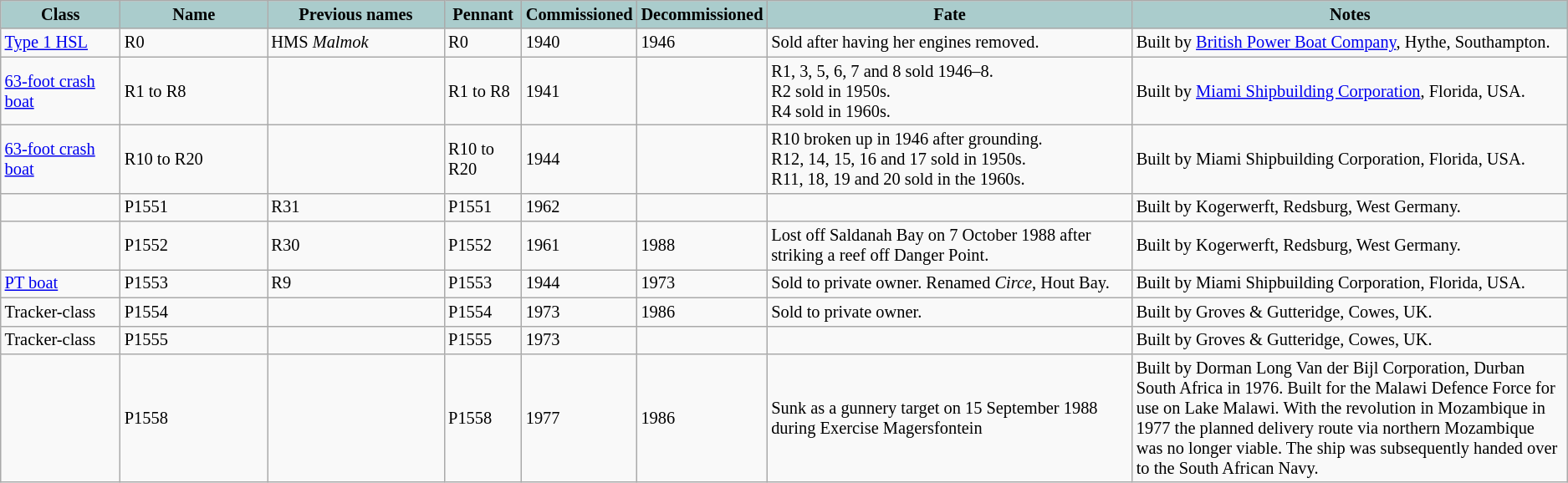<table class="wikitable sortable" style="font-style: normal; font-size: 85%">
<tr>
<th style="width:8%; background-color:#aacccc">Class</th>
<th style="width:10%; background-color:#aacccc">Name</th>
<th class=unsortable style="width:12%; background-color:#aacccc">Previous names</th>
<th style="width:5%; background-color:#aacccc">Pennant</th>
<th style="width:5%; background-color:#aacccc">Commissioned</th>
<th style="width:5%; background-color:#aacccc">Decommissioned</th>
<th class=unsortable style="width:25%; background-color:#aacccc">Fate</th>
<th class=unsortable style="width:30%; background-color:#aacccc">Notes</th>
</tr>
<tr>
<td><a href='#'>Type 1 HSL</a></td>
<td>R0</td>
<td>HMS <em>Malmok</em></td>
<td>R0</td>
<td>1940</td>
<td>1946</td>
<td>Sold after having her engines removed.</td>
<td>Built by <a href='#'>British Power Boat Company</a>, Hythe, Southampton.</td>
</tr>
<tr>
<td><a href='#'>63-foot crash boat</a></td>
<td>R1 to R8</td>
<td></td>
<td>R1 to R8</td>
<td>1941</td>
<td></td>
<td>R1, 3, 5, 6, 7 and 8 sold 1946–8.<br>R2 sold in 1950s.<br>R4 sold in 1960s.</td>
<td>Built by <a href='#'>Miami Shipbuilding Corporation</a>, Florida, USA.</td>
</tr>
<tr>
<td><a href='#'>63-foot crash boat</a></td>
<td>R10 to R20</td>
<td></td>
<td>R10 to R20</td>
<td>1944</td>
<td></td>
<td>R10 broken up in 1946 after grounding.<br>R12, 14, 15, 16 and 17 sold in 1950s.<br>R11, 18, 19 and 20 sold in the 1960s.</td>
<td>Built by Miami Shipbuilding Corporation, Florida, USA.</td>
</tr>
<tr>
<td></td>
<td>P1551</td>
<td>R31</td>
<td>P1551</td>
<td>1962</td>
<td></td>
<td></td>
<td>Built by Kogerwerft, Redsburg, West Germany.</td>
</tr>
<tr>
<td></td>
<td>P1552</td>
<td>R30</td>
<td>P1552</td>
<td>1961</td>
<td>1988</td>
<td>Lost off Saldanah Bay on 7 October 1988 after striking a reef off Danger Point.</td>
<td>Built by Kogerwerft, Redsburg, West Germany.</td>
</tr>
<tr>
<td><a href='#'>PT boat</a></td>
<td>P1553</td>
<td>R9</td>
<td>P1553</td>
<td>1944</td>
<td>1973</td>
<td>Sold to private owner.  Renamed <em>Circe</em>, Hout Bay.</td>
<td>Built by Miami Shipbuilding Corporation, Florida, USA.</td>
</tr>
<tr>
<td>Tracker-class</td>
<td>P1554</td>
<td></td>
<td>P1554</td>
<td>1973</td>
<td>1986</td>
<td>Sold to private owner.</td>
<td>Built by Groves & Gutteridge, Cowes, UK.</td>
</tr>
<tr>
<td>Tracker-class</td>
<td>P1555</td>
<td></td>
<td>P1555</td>
<td>1973</td>
<td></td>
<td></td>
<td>Built by Groves & Gutteridge, Cowes, UK.</td>
</tr>
<tr>
<td></td>
<td>P1558</td>
<td></td>
<td>P1558</td>
<td>1977</td>
<td>1986</td>
<td>Sunk as a gunnery target on 15 September 1988 during Exercise Magersfontein</td>
<td>Built by Dorman Long Van der Bijl Corporation, Durban South Africa in 1976.  Built for the Malawi Defence Force for use on Lake Malawi.  With the revolution in Mozambique in 1977 the planned delivery route via northern Mozambique was no longer viable.  The ship was subsequently handed over to the South African Navy.</td>
</tr>
</table>
